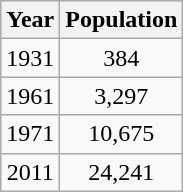<table class="wikitable">
<tr align:center>
<th>Year</th>
<th>Population</th>
</tr>
<tr align=center>
<td>1931</td>
<td>384</td>
</tr>
<tr align=center>
<td>1961</td>
<td>3,297</td>
</tr>
<tr align=center>
<td>1971</td>
<td>10,675</td>
</tr>
<tr align=center>
<td>2011</td>
<td>24,241</td>
</tr>
</table>
